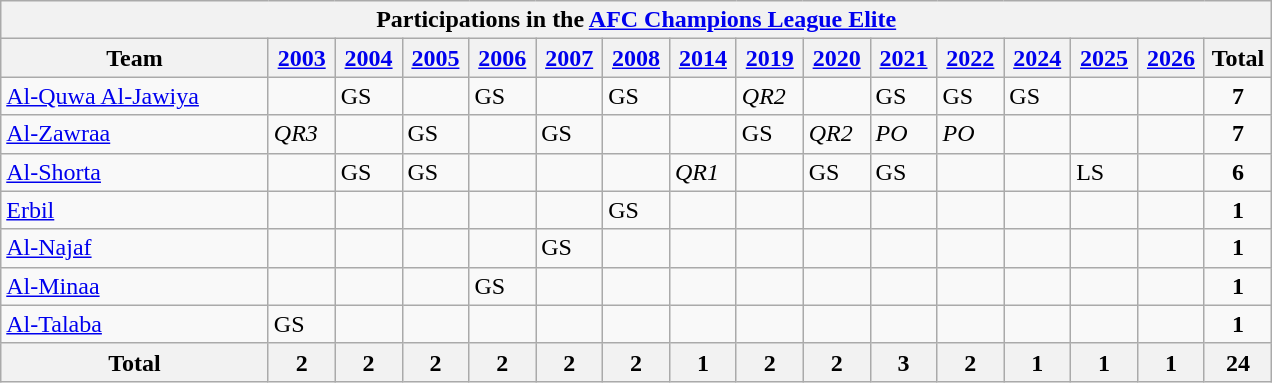<table class="wikitable" style="text-align:">
<tr>
<th colspan=16>Participations in the <a href='#'>AFC Champions League Elite</a></th>
</tr>
<tr>
<th width=20%>Team</th>
<th width=5%><a href='#'>2003</a></th>
<th width=5%><a href='#'>2004</a></th>
<th width=5%><a href='#'>2005</a></th>
<th width=5%><a href='#'>2006</a></th>
<th width=5%><a href='#'>2007</a></th>
<th width=5%><a href='#'>2008</a></th>
<th width=5%><a href='#'>2014</a></th>
<th width=5%><a href='#'>2019</a></th>
<th width=5%><a href='#'>2020</a></th>
<th width=5%><a href='#'>2021</a></th>
<th width=5%><a href='#'>2022</a></th>
<th width=5%><a href='#'>2024</a></th>
<th width=5%><a href='#'>2025</a></th>
<th width=5%><a href='#'>2026</a></th>
<th width=5%>Total</th>
</tr>
<tr>
<td> <a href='#'>Al-Quwa Al-Jawiya</a></td>
<td></td>
<td>GS</td>
<td></td>
<td>GS</td>
<td></td>
<td>GS</td>
<td></td>
<td><em>QR2</em></td>
<td></td>
<td>GS</td>
<td>GS</td>
<td>GS</td>
<td></td>
<td></td>
<td style="text-align:center"><strong>7</strong></td>
</tr>
<tr>
<td> <a href='#'>Al-Zawraa</a></td>
<td><em>QR3</em></td>
<td></td>
<td>GS</td>
<td></td>
<td>GS</td>
<td></td>
<td></td>
<td>GS</td>
<td><em>QR2</em></td>
<td><em>PO</em></td>
<td><em>PO</em></td>
<td></td>
<td></td>
<td></td>
<td style="text-align:center"><strong>7</strong></td>
</tr>
<tr>
<td> <a href='#'>Al-Shorta</a></td>
<td></td>
<td>GS</td>
<td>GS</td>
<td></td>
<td></td>
<td></td>
<td><em>QR1</em></td>
<td></td>
<td>GS</td>
<td>GS</td>
<td></td>
<td></td>
<td>LS</td>
<td></td>
<td style="text-align:center"><strong>6</strong></td>
</tr>
<tr>
<td> <a href='#'>Erbil</a></td>
<td></td>
<td></td>
<td></td>
<td></td>
<td></td>
<td>GS</td>
<td></td>
<td></td>
<td></td>
<td></td>
<td></td>
<td></td>
<td></td>
<td></td>
<td style="text-align:center"><strong>1</strong></td>
</tr>
<tr>
<td> <a href='#'>Al-Najaf</a></td>
<td></td>
<td></td>
<td></td>
<td></td>
<td>GS</td>
<td></td>
<td></td>
<td></td>
<td></td>
<td></td>
<td></td>
<td></td>
<td></td>
<td></td>
<td style="text-align:center"><strong>1</strong></td>
</tr>
<tr>
<td> <a href='#'>Al-Minaa</a></td>
<td></td>
<td></td>
<td></td>
<td>GS</td>
<td></td>
<td></td>
<td></td>
<td></td>
<td></td>
<td></td>
<td></td>
<td></td>
<td></td>
<td></td>
<td style="text-align:center"><strong>1</strong></td>
</tr>
<tr>
<td> <a href='#'>Al-Talaba</a></td>
<td>GS</td>
<td></td>
<td></td>
<td></td>
<td></td>
<td></td>
<td></td>
<td></td>
<td></td>
<td></td>
<td></td>
<td></td>
<td></td>
<td></td>
<td style="text-align:center"><strong>1</strong></td>
</tr>
<tr>
<th><strong>Total</strong></th>
<th><strong>2</strong></th>
<th><strong>2</strong></th>
<th><strong>2</strong></th>
<th><strong>2</strong></th>
<th><strong>2</strong></th>
<th><strong>2</strong></th>
<th><strong>1</strong></th>
<th><strong>2</strong></th>
<th><strong>2</strong></th>
<th><strong>3</strong></th>
<th><strong>2</strong></th>
<th><strong>1</strong></th>
<th><strong>1</strong></th>
<th><strong>1</strong></th>
<th><strong>24</strong></th>
</tr>
</table>
